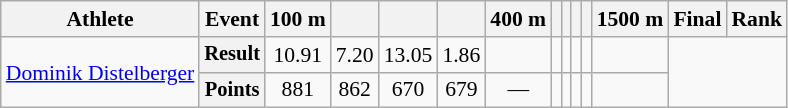<table class="wikitable" style="font-size:90%;">
<tr>
<th>Athlete</th>
<th>Event</th>
<th>100 m</th>
<th></th>
<th></th>
<th></th>
<th>400 m</th>
<th></th>
<th></th>
<th></th>
<th></th>
<th>1500 m</th>
<th>Final</th>
<th>Rank</th>
</tr>
<tr align=center>
<td style="text-align:left;" rowspan="2"><a href='#'>Dominik Distelberger</a></td>
<th style="font-size:95%">Result</th>
<td>10.91</td>
<td>7.20</td>
<td>13.05</td>
<td>1.86</td>
<td></td>
<td></td>
<td></td>
<td></td>
<td></td>
<td></td>
<td colspan=2 rowspan=2></td>
</tr>
<tr align=center>
<th style="font-size:95%">Points</th>
<td>881</td>
<td>862</td>
<td>670</td>
<td>679</td>
<td>—</td>
<td></td>
<td></td>
<td></td>
<td></td>
<td></td>
</tr>
</table>
